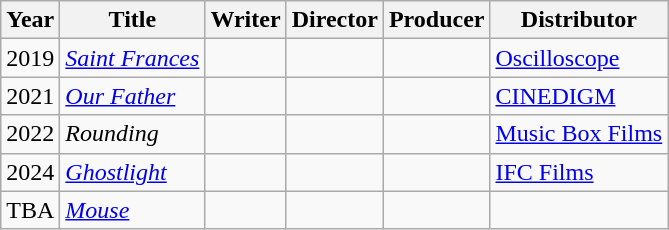<table class="wikitable">
<tr>
<th>Year</th>
<th>Title</th>
<th>Writer</th>
<th>Director</th>
<th>Producer</th>
<th>Distributor</th>
</tr>
<tr>
<td>2019</td>
<td><em><a href='#'>Saint Frances</a></em></td>
<td></td>
<td></td>
<td></td>
<td><a href='#'>Oscilloscope</a></td>
</tr>
<tr>
<td>2021</td>
<td><em><a href='#'>Our Father</a></em></td>
<td></td>
<td></td>
<td></td>
<td><a href='#'>CINEDIGM</a></td>
</tr>
<tr>
<td>2022</td>
<td><em>Rounding</em></td>
<td></td>
<td></td>
<td></td>
<td><a href='#'>Music Box Films</a></td>
</tr>
<tr>
<td>2024</td>
<td><em><a href='#'>Ghostlight</a></em></td>
<td></td>
<td></td>
<td></td>
<td><a href='#'>IFC Films</a></td>
</tr>
<tr>
<td>TBA</td>
<td><em><a href='#'>Mouse</a></em></td>
<td></td>
<td></td>
<td></td>
<td></td>
</tr>
</table>
